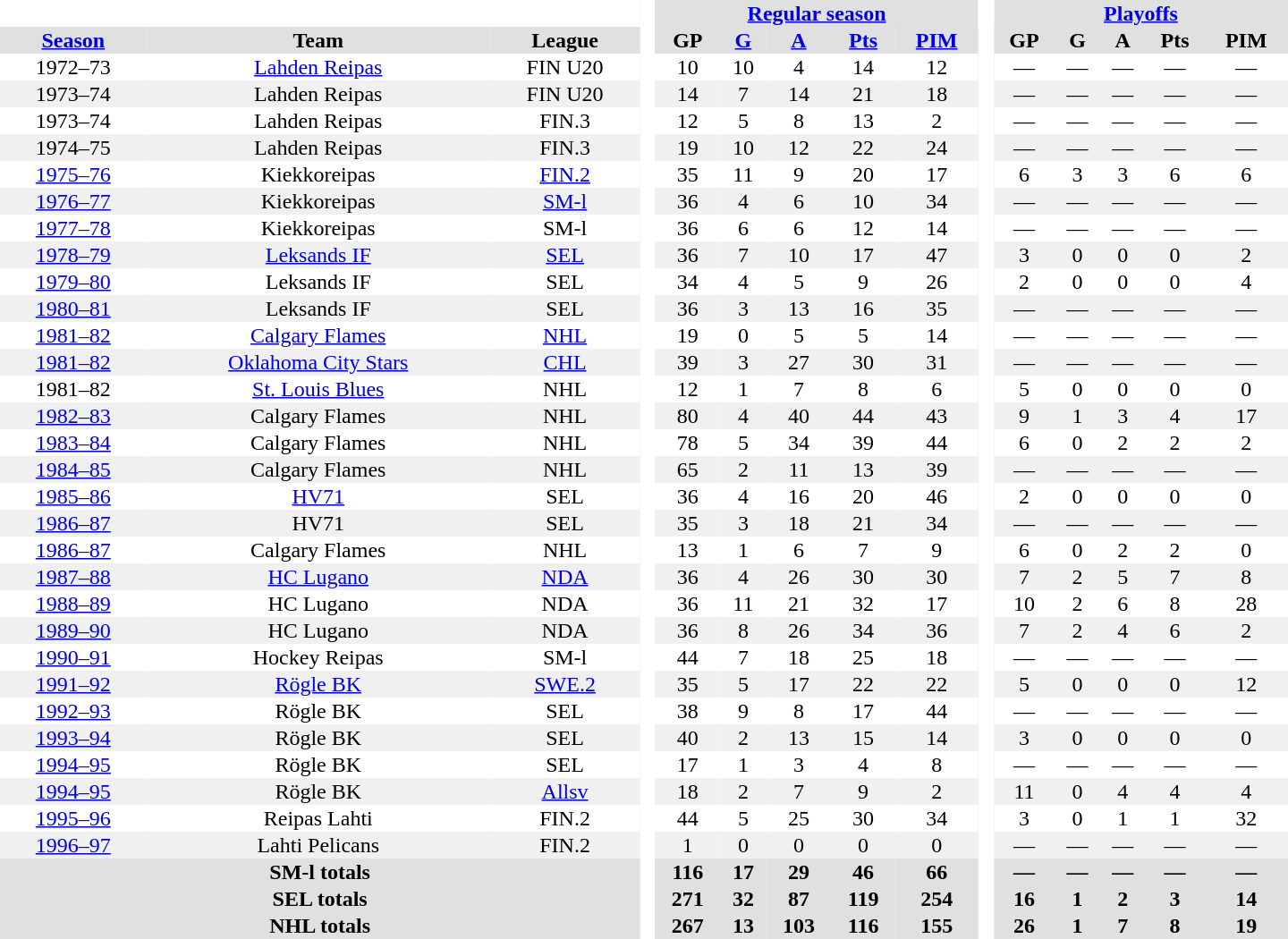<table border="0" cellpadding="1" cellspacing="0" style="text-align:center; width:60em">
<tr bgcolor="#e0e0e0">
<th colspan="3" bgcolor="#ffffff"> </th>
<th rowspan="99" bgcolor="#ffffff"> </th>
<th colspan="5"><a href='#'>Regular season</a></th>
<th rowspan="99" bgcolor="#ffffff"> </th>
<th colspan="5"><a href='#'>Playoffs</a></th>
</tr>
<tr bgcolor="#e0e0e0">
<th><a href='#'>Season</a></th>
<th>Team</th>
<th>League</th>
<th>GP</th>
<th><a href='#'>G</a></th>
<th><a href='#'>A</a></th>
<th><a href='#'>Pts</a></th>
<th><a href='#'>PIM</a></th>
<th>GP</th>
<th>G</th>
<th>A</th>
<th>Pts</th>
<th>PIM</th>
</tr>
<tr>
<td>1972–73</td>
<td><a href='#'>Lahden Reipas</a></td>
<td>FIN U20</td>
<td>10</td>
<td>10</td>
<td>4</td>
<td>14</td>
<td>12</td>
<td>—</td>
<td>—</td>
<td>—</td>
<td>—</td>
<td>—</td>
</tr>
<tr bgcolor="#f0f0f0">
<td>1973–74</td>
<td>Lahden Reipas</td>
<td>FIN U20</td>
<td>14</td>
<td>7</td>
<td>14</td>
<td>21</td>
<td>18</td>
<td>—</td>
<td>—</td>
<td>—</td>
<td>—</td>
<td>—</td>
</tr>
<tr>
<td>1973–74</td>
<td>Lahden Reipas</td>
<td>FIN.3</td>
<td>12</td>
<td>5</td>
<td>8</td>
<td>13</td>
<td>2</td>
<td>—</td>
<td>—</td>
<td>—</td>
<td>—</td>
<td>—</td>
</tr>
<tr bgcolor="#f0f0f0">
<td>1974–75</td>
<td>Lahden Reipas</td>
<td>FIN.3</td>
<td>19</td>
<td>10</td>
<td>12</td>
<td>22</td>
<td>24</td>
<td>—</td>
<td>—</td>
<td>—</td>
<td>—</td>
<td>—</td>
</tr>
<tr>
<td><a href='#'>1975–76</a></td>
<td>Kiekkoreipas</td>
<td><a href='#'>FIN.2</a></td>
<td>35</td>
<td>11</td>
<td>9</td>
<td>20</td>
<td>17</td>
<td>6</td>
<td>3</td>
<td>3</td>
<td>6</td>
<td>6</td>
</tr>
<tr bgcolor="#f0f0f0">
<td><a href='#'>1976–77</a></td>
<td>Kiekkoreipas</td>
<td><a href='#'>SM-l</a></td>
<td>36</td>
<td>4</td>
<td>6</td>
<td>10</td>
<td>34</td>
<td>—</td>
<td>—</td>
<td>—</td>
<td>—</td>
<td>—</td>
</tr>
<tr>
<td><a href='#'>1977–78</a></td>
<td>Kiekkoreipas</td>
<td>SM-l</td>
<td>36</td>
<td>6</td>
<td>6</td>
<td>12</td>
<td>14</td>
<td>—</td>
<td>—</td>
<td>—</td>
<td>—</td>
<td>—</td>
</tr>
<tr bgcolor="#f0f0f0">
<td><a href='#'>1978–79</a></td>
<td><a href='#'>Leksands IF</a></td>
<td><a href='#'>SEL</a></td>
<td>36</td>
<td>7</td>
<td>10</td>
<td>17</td>
<td>47</td>
<td>3</td>
<td>0</td>
<td>0</td>
<td>0</td>
<td>2</td>
</tr>
<tr>
<td><a href='#'>1979–80</a></td>
<td>Leksands IF</td>
<td>SEL</td>
<td>34</td>
<td>4</td>
<td>5</td>
<td>9</td>
<td>26</td>
<td>2</td>
<td>0</td>
<td>0</td>
<td>0</td>
<td>4</td>
</tr>
<tr bgcolor="#f0f0f0">
<td><a href='#'>1980–81</a></td>
<td>Leksands IF</td>
<td>SEL</td>
<td>36</td>
<td>3</td>
<td>13</td>
<td>16</td>
<td>35</td>
<td>—</td>
<td>—</td>
<td>—</td>
<td>—</td>
<td>—</td>
</tr>
<tr>
<td><a href='#'>1981–82</a></td>
<td><a href='#'>Calgary Flames</a></td>
<td><a href='#'>NHL</a></td>
<td>19</td>
<td>0</td>
<td>5</td>
<td>5</td>
<td>14</td>
<td>—</td>
<td>—</td>
<td>—</td>
<td>—</td>
<td>—</td>
</tr>
<tr bgcolor="#f0f0f0">
<td><a href='#'>1981–82</a></td>
<td><a href='#'>Oklahoma City Stars</a></td>
<td><a href='#'>CHL</a></td>
<td>39</td>
<td>3</td>
<td>27</td>
<td>30</td>
<td>31</td>
<td>—</td>
<td>—</td>
<td>—</td>
<td>—</td>
<td>—</td>
</tr>
<tr>
<td>1981–82</td>
<td><a href='#'>St. Louis Blues</a></td>
<td>NHL</td>
<td>12</td>
<td>1</td>
<td>7</td>
<td>8</td>
<td>6</td>
<td>5</td>
<td>0</td>
<td>0</td>
<td>0</td>
<td>0</td>
</tr>
<tr bgcolor="#f0f0f0">
<td><a href='#'>1982–83</a></td>
<td>Calgary Flames</td>
<td>NHL</td>
<td>80</td>
<td>4</td>
<td>40</td>
<td>44</td>
<td>43</td>
<td>9</td>
<td>1</td>
<td>3</td>
<td>4</td>
<td>17</td>
</tr>
<tr>
<td><a href='#'>1983–84</a></td>
<td>Calgary Flames</td>
<td>NHL</td>
<td>78</td>
<td>5</td>
<td>34</td>
<td>39</td>
<td>44</td>
<td>6</td>
<td>0</td>
<td>2</td>
<td>2</td>
<td>2</td>
</tr>
<tr bgcolor="#f0f0f0">
<td><a href='#'>1984–85</a></td>
<td>Calgary Flames</td>
<td>NHL</td>
<td>65</td>
<td>2</td>
<td>11</td>
<td>13</td>
<td>39</td>
<td>—</td>
<td>—</td>
<td>—</td>
<td>—</td>
<td>—</td>
</tr>
<tr>
<td><a href='#'>1985–86</a></td>
<td><a href='#'>HV71</a></td>
<td>SEL</td>
<td>36</td>
<td>4</td>
<td>16</td>
<td>20</td>
<td>46</td>
<td>2</td>
<td>0</td>
<td>0</td>
<td>0</td>
<td>0</td>
</tr>
<tr bgcolor="#f0f0f0">
<td><a href='#'>1986–87</a></td>
<td>HV71</td>
<td>SEL</td>
<td>35</td>
<td>3</td>
<td>18</td>
<td>21</td>
<td>34</td>
<td>—</td>
<td>—</td>
<td>—</td>
<td>—</td>
<td>—</td>
</tr>
<tr>
<td><a href='#'>1986–87</a></td>
<td>Calgary Flames</td>
<td>NHL</td>
<td>13</td>
<td>1</td>
<td>6</td>
<td>7</td>
<td>9</td>
<td>6</td>
<td>0</td>
<td>2</td>
<td>2</td>
<td>0</td>
</tr>
<tr bgcolor="#f0f0f0">
<td><a href='#'>1987–88</a></td>
<td><a href='#'>HC Lugano</a></td>
<td><a href='#'>NDA</a></td>
<td>36</td>
<td>4</td>
<td>26</td>
<td>30</td>
<td>30</td>
<td>7</td>
<td>2</td>
<td>5</td>
<td>7</td>
<td>8</td>
</tr>
<tr>
<td><a href='#'>1988–89</a></td>
<td>HC Lugano</td>
<td>NDA</td>
<td>36</td>
<td>11</td>
<td>21</td>
<td>32</td>
<td>17</td>
<td>10</td>
<td>2</td>
<td>6</td>
<td>8</td>
<td>28</td>
</tr>
<tr bgcolor="#f0f0f0">
<td><a href='#'>1989–90</a></td>
<td>HC Lugano</td>
<td>NDA</td>
<td>36</td>
<td>8</td>
<td>26</td>
<td>34</td>
<td>36</td>
<td>7</td>
<td>2</td>
<td>4</td>
<td>6</td>
<td>2</td>
</tr>
<tr>
<td><a href='#'>1990–91</a></td>
<td>Hockey Reipas</td>
<td>SM-l</td>
<td>44</td>
<td>7</td>
<td>18</td>
<td>25</td>
<td>18</td>
<td>—</td>
<td>—</td>
<td>—</td>
<td>—</td>
<td>—</td>
</tr>
<tr bgcolor="#f0f0f0">
<td><a href='#'>1991–92</a></td>
<td><a href='#'>Rögle BK</a></td>
<td><a href='#'>SWE.2</a></td>
<td>35</td>
<td>5</td>
<td>17</td>
<td>22</td>
<td>22</td>
<td>5</td>
<td>0</td>
<td>0</td>
<td>0</td>
<td>12</td>
</tr>
<tr>
<td><a href='#'>1992–93</a></td>
<td>Rögle BK</td>
<td>SEL</td>
<td>38</td>
<td>9</td>
<td>8</td>
<td>17</td>
<td>44</td>
<td>—</td>
<td>—</td>
<td>—</td>
<td>—</td>
<td>—</td>
</tr>
<tr bgcolor="#f0f0f0">
<td><a href='#'>1993–94</a></td>
<td>Rögle BK</td>
<td>SEL</td>
<td>40</td>
<td>2</td>
<td>13</td>
<td>15</td>
<td>14</td>
<td>3</td>
<td>0</td>
<td>0</td>
<td>0</td>
<td>0</td>
</tr>
<tr>
<td><a href='#'>1994–95</a></td>
<td>Rögle BK</td>
<td>SEL</td>
<td>17</td>
<td>1</td>
<td>3</td>
<td>4</td>
<td>8</td>
<td>—</td>
<td>—</td>
<td>—</td>
<td>—</td>
<td>—</td>
</tr>
<tr bgcolor="#f0f0f0">
<td><a href='#'>1994–95</a></td>
<td>Rögle BK</td>
<td><a href='#'>Allsv</a></td>
<td>18</td>
<td>2</td>
<td>7</td>
<td>9</td>
<td>2</td>
<td>11</td>
<td>0</td>
<td>4</td>
<td>4</td>
<td>4</td>
</tr>
<tr>
<td><a href='#'>1995–96</a></td>
<td>Reipas Lahti</td>
<td>FIN.2</td>
<td>44</td>
<td>5</td>
<td>25</td>
<td>30</td>
<td>34</td>
<td>3</td>
<td>0</td>
<td>1</td>
<td>1</td>
<td>32</td>
</tr>
<tr bgcolor="#f0f0f0">
<td><a href='#'>1996–97</a></td>
<td>Lahti Pelicans</td>
<td>FIN.2</td>
<td>1</td>
<td>0</td>
<td>0</td>
<td>0</td>
<td>0</td>
<td>—</td>
<td>—</td>
<td>—</td>
<td>—</td>
<td>—</td>
</tr>
<tr bgcolor="#e0e0e0">
<th colspan="3">SM-l totals</th>
<th>116</th>
<th>17</th>
<th>29</th>
<th>46</th>
<th>66</th>
<th>—</th>
<th>—</th>
<th>—</th>
<th>—</th>
<th>—</th>
</tr>
<tr bgcolor="#e0e0e0">
<th colspan="3">SEL totals</th>
<th>271</th>
<th>32</th>
<th>87</th>
<th>119</th>
<th>254</th>
<th>16</th>
<th>1</th>
<th>2</th>
<th>3</th>
<th>14</th>
</tr>
<tr bgcolor="#e0e0e0">
<th colspan="3">NHL totals</th>
<th>267</th>
<th>13</th>
<th>103</th>
<th>116</th>
<th>155</th>
<th>26</th>
<th>1</th>
<th>7</th>
<th>8</th>
<th>19</th>
</tr>
</table>
